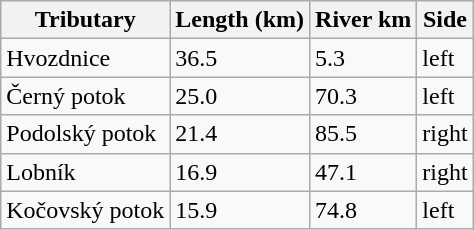<table class="wikitable">
<tr>
<th>Tributary</th>
<th>Length (km)</th>
<th>River km</th>
<th>Side</th>
</tr>
<tr>
<td>Hvozdnice</td>
<td>36.5</td>
<td>5.3</td>
<td>left</td>
</tr>
<tr>
<td>Černý potok</td>
<td>25.0</td>
<td>70.3</td>
<td>left</td>
</tr>
<tr>
<td>Podolský potok</td>
<td>21.4</td>
<td>85.5</td>
<td>right</td>
</tr>
<tr>
<td>Lobník</td>
<td>16.9</td>
<td>47.1</td>
<td>right</td>
</tr>
<tr>
<td>Kočovský potok</td>
<td>15.9</td>
<td>74.8</td>
<td>left</td>
</tr>
</table>
